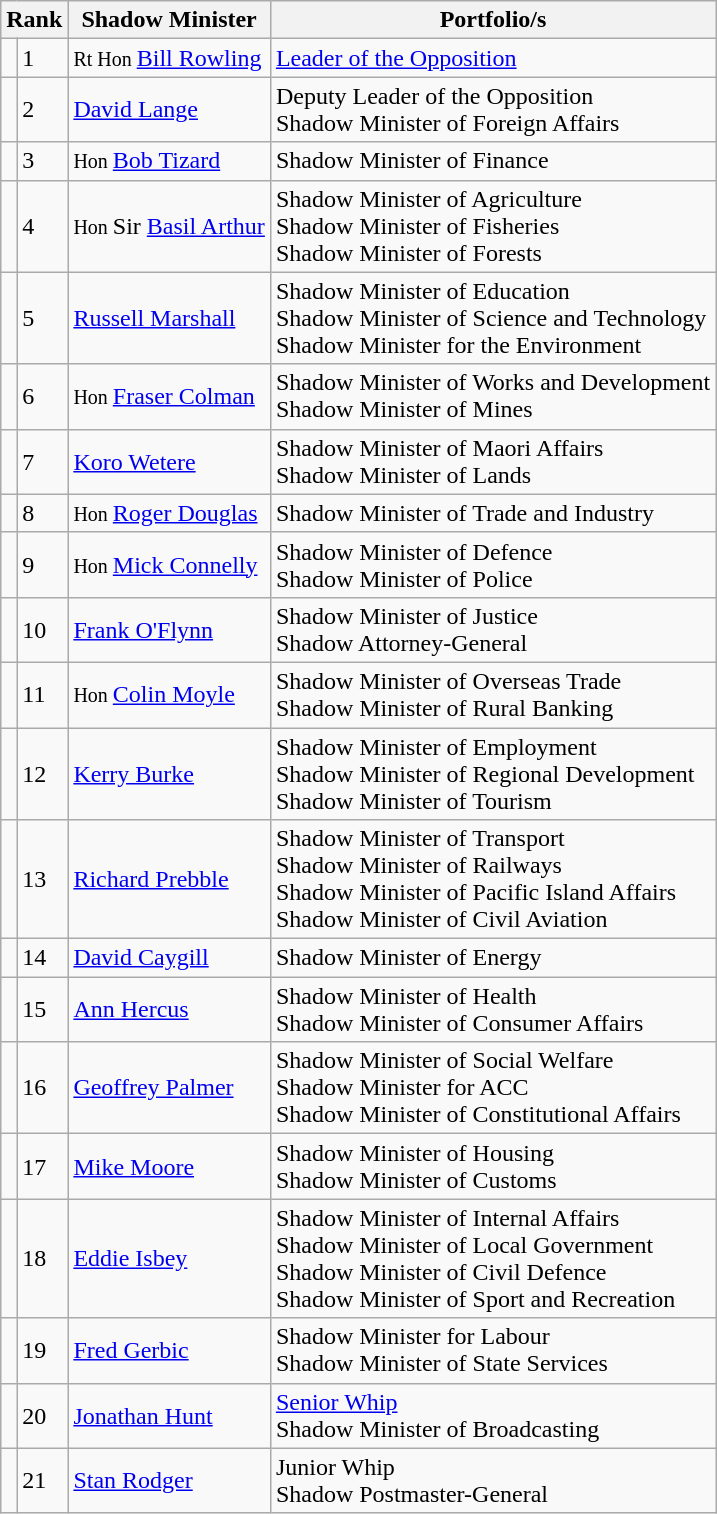<table class="wikitable">
<tr>
<th colspan="2">Rank</th>
<th>Shadow Minister</th>
<th>Portfolio/s</th>
</tr>
<tr>
<td bgcolor=></td>
<td>1</td>
<td><small>Rt Hon </small><a href='#'>Bill Rowling</a></td>
<td><a href='#'>Leader of the Opposition</a></td>
</tr>
<tr>
<td bgcolor=></td>
<td>2</td>
<td><a href='#'>David Lange</a></td>
<td>Deputy Leader of the Opposition<br>Shadow Minister of Foreign Affairs</td>
</tr>
<tr>
<td bgcolor=></td>
<td>3</td>
<td><small>Hon </small><a href='#'>Bob Tizard</a></td>
<td>Shadow Minister of Finance</td>
</tr>
<tr>
<td bgcolor=></td>
<td>4</td>
<td><small>Hon </small> Sir <a href='#'>Basil Arthur</a></td>
<td>Shadow Minister of Agriculture<br>Shadow Minister of Fisheries<br>Shadow Minister of Forests</td>
</tr>
<tr>
<td bgcolor=></td>
<td>5</td>
<td><a href='#'>Russell Marshall</a></td>
<td>Shadow Minister of Education<br>Shadow Minister of Science and Technology<br>Shadow Minister for the Environment</td>
</tr>
<tr>
<td bgcolor=></td>
<td>6</td>
<td><small>Hon </small><a href='#'>Fraser Colman</a></td>
<td>Shadow Minister of Works and Development<br>Shadow Minister of Mines</td>
</tr>
<tr>
<td bgcolor=></td>
<td>7</td>
<td><a href='#'>Koro Wetere</a></td>
<td>Shadow Minister of Maori Affairs<br>Shadow Minister of Lands</td>
</tr>
<tr>
<td bgcolor=></td>
<td>8</td>
<td><small>Hon </small><a href='#'>Roger Douglas</a></td>
<td>Shadow Minister of Trade and Industry</td>
</tr>
<tr>
<td bgcolor=></td>
<td>9</td>
<td><small>Hon </small><a href='#'>Mick Connelly</a></td>
<td>Shadow Minister of Defence<br>Shadow Minister of Police</td>
</tr>
<tr>
<td bgcolor=></td>
<td>10</td>
<td><a href='#'>Frank O'Flynn</a></td>
<td>Shadow Minister of Justice<br>Shadow Attorney-General</td>
</tr>
<tr>
<td bgcolor=></td>
<td>11</td>
<td><small>Hon </small><a href='#'>Colin Moyle</a></td>
<td>Shadow Minister of Overseas Trade<br>Shadow Minister of Rural Banking</td>
</tr>
<tr>
<td bgcolor=></td>
<td>12</td>
<td><a href='#'>Kerry Burke</a></td>
<td>Shadow Minister of Employment<br>Shadow Minister of Regional Development<br>Shadow Minister of Tourism</td>
</tr>
<tr>
<td bgcolor=></td>
<td>13</td>
<td><a href='#'>Richard Prebble</a></td>
<td>Shadow Minister of Transport<br>Shadow Minister of Railways<br>Shadow Minister of Pacific Island Affairs<br>Shadow Minister of Civil Aviation</td>
</tr>
<tr>
<td bgcolor=></td>
<td>14</td>
<td><a href='#'>David Caygill</a></td>
<td>Shadow Minister of Energy</td>
</tr>
<tr>
<td bgcolor=></td>
<td>15</td>
<td><a href='#'>Ann Hercus</a></td>
<td>Shadow Minister of Health<br>Shadow Minister of Consumer Affairs</td>
</tr>
<tr>
<td bgcolor=></td>
<td>16</td>
<td><a href='#'>Geoffrey Palmer</a></td>
<td>Shadow Minister of Social Welfare<br>Shadow Minister for ACC<br>Shadow Minister of Constitutional Affairs</td>
</tr>
<tr>
<td bgcolor=></td>
<td>17</td>
<td><a href='#'>Mike Moore</a></td>
<td>Shadow Minister of Housing<br>Shadow Minister of Customs</td>
</tr>
<tr>
<td bgcolor=></td>
<td>18</td>
<td><a href='#'>Eddie Isbey</a></td>
<td>Shadow Minister of Internal Affairs<br>Shadow Minister of Local Government<br>Shadow Minister of Civil Defence<br>Shadow Minister of Sport and Recreation</td>
</tr>
<tr>
<td bgcolor=></td>
<td>19</td>
<td><a href='#'>Fred Gerbic</a></td>
<td>Shadow Minister for Labour<br>Shadow Minister of State Services</td>
</tr>
<tr>
<td bgcolor=></td>
<td>20</td>
<td><a href='#'>Jonathan Hunt</a></td>
<td><a href='#'>Senior Whip</a><br>Shadow Minister of Broadcasting</td>
</tr>
<tr>
<td bgcolor=></td>
<td>21</td>
<td><a href='#'>Stan Rodger</a></td>
<td>Junior Whip<br>Shadow Postmaster-General</td>
</tr>
</table>
